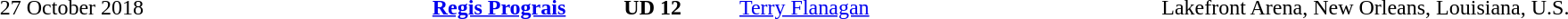<table cellspacing="1" style="width:100%;">
<tr>
<th width="15%"></th>
<th width="25%"></th>
<th width="10%"></th>
<th width="25%"></th>
</tr>
<tr style="font-size:100%">
<td align="right">27 October 2018</td>
<td align="right"><strong><a href='#'>Regis Prograis</a></strong> </td>
<td align="center"><strong>UD 12</strong></td>
<td> <a href='#'>Terry Flanagan</a></td>
<td>Lakefront Arena, New Orleans, Louisiana, U.S.</td>
</tr>
</table>
